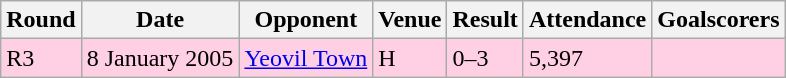<table class="wikitable">
<tr>
<th>Round</th>
<th>Date</th>
<th>Opponent</th>
<th>Venue</th>
<th>Result</th>
<th>Attendance</th>
<th>Goalscorers</th>
</tr>
<tr style="background-color: #ffd0e3;">
<td>R3</td>
<td>8 January 2005</td>
<td><a href='#'>Yeovil Town</a></td>
<td>H</td>
<td>0–3</td>
<td>5,397</td>
<td></td>
</tr>
</table>
